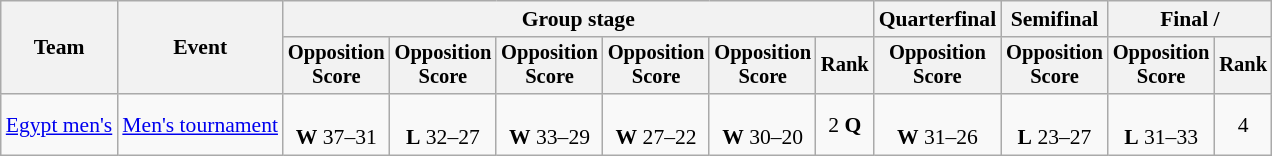<table class="wikitable" style="font-size:90%">
<tr>
<th rowspan=2>Team</th>
<th rowspan=2>Event</th>
<th colspan=6>Group stage</th>
<th>Quarterfinal</th>
<th>Semifinal</th>
<th colspan=2>Final / </th>
</tr>
<tr style="font-size:95%">
<th>Opposition<br>Score</th>
<th>Opposition<br>Score</th>
<th>Opposition<br>Score</th>
<th>Opposition<br>Score</th>
<th>Opposition<br>Score</th>
<th>Rank</th>
<th>Opposition<br>Score</th>
<th>Opposition<br>Score</th>
<th>Opposition<br>Score</th>
<th>Rank</th>
</tr>
<tr align=center>
<td align=left><a href='#'>Egypt men's</a></td>
<td align=left><a href='#'>Men's tournament</a></td>
<td><br><strong>W</strong> 37–31</td>
<td><br><strong>L</strong> 32–27</td>
<td><br><strong>W</strong> 33–29</td>
<td><br><strong>W</strong> 27–22</td>
<td><br><strong>W</strong> 30–20</td>
<td>2 <strong>Q</strong></td>
<td><br><strong>W</strong> 31–26</td>
<td><br><strong>L</strong> 23–27</td>
<td><br><strong>L</strong> 31–33</td>
<td>4</td>
</tr>
</table>
